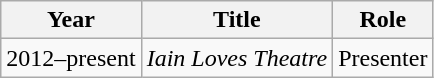<table class="wikitable sortable">
<tr>
<th>Year</th>
<th>Title</th>
<th>Role</th>
</tr>
<tr>
<td>2012–present</td>
<td><em>Iain Loves Theatre</em></td>
<td>Presenter</td>
</tr>
</table>
